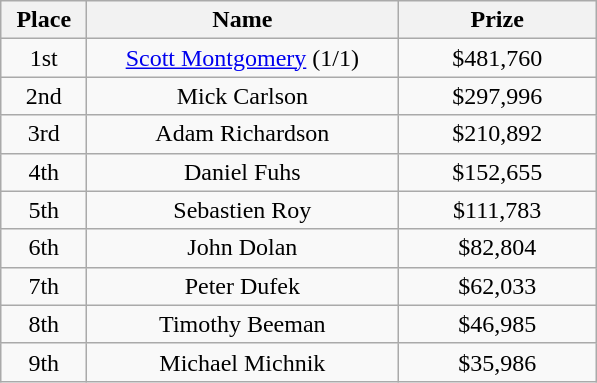<table class="wikitable">
<tr>
<th width="50">Place</th>
<th width="200">Name</th>
<th width="125">Prize</th>
</tr>
<tr>
<td align = "center">1st</td>
<td align = "center"><a href='#'>Scott Montgomery</a> (1/1)</td>
<td align = "center">$481,760</td>
</tr>
<tr>
<td align = "center">2nd</td>
<td align = "center">Mick Carlson</td>
<td align = "center">$297,996</td>
</tr>
<tr>
<td align = "center">3rd</td>
<td align = "center">Adam Richardson</td>
<td align = "center">$210,892</td>
</tr>
<tr>
<td align = "center">4th</td>
<td align = "center">Daniel Fuhs</td>
<td align = "center">$152,655</td>
</tr>
<tr>
<td align = "center">5th</td>
<td align = "center">Sebastien Roy</td>
<td align = "center">$111,783</td>
</tr>
<tr>
<td align = "center">6th</td>
<td align = "center">John Dolan</td>
<td align = "center">$82,804</td>
</tr>
<tr>
<td align = "center">7th</td>
<td align = "center">Peter Dufek</td>
<td align = "center">$62,033</td>
</tr>
<tr>
<td align = "center">8th</td>
<td align = "center">Timothy Beeman</td>
<td align = "center">$46,985</td>
</tr>
<tr>
<td align = "center">9th</td>
<td align = "center">Michael Michnik</td>
<td align = "center">$35,986</td>
</tr>
</table>
